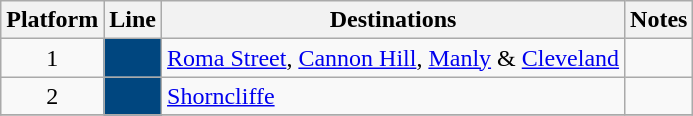<table class="wikitable" style="float: none; margin: 0.5em; ">
<tr>
<th>Platform</th>
<th>Line</th>
<th>Destinations</th>
<th>Notes</th>
</tr>
<tr>
<td rowspan=1 style="text-align:center;">1</td>
<td style=background:#00467F><a href='#'></a></td>
<td><a href='#'>Roma Street</a>, <a href='#'>Cannon Hill</a>, <a href='#'>Manly</a> & <a href='#'>Cleveland</a></td>
<td></td>
</tr>
<tr>
<td rowspan=1 style="text-align:center;">2</td>
<td style=background:#00467F><a href='#'></a></td>
<td><a href='#'>Shorncliffe</a></td>
<td></td>
</tr>
<tr>
</tr>
</table>
